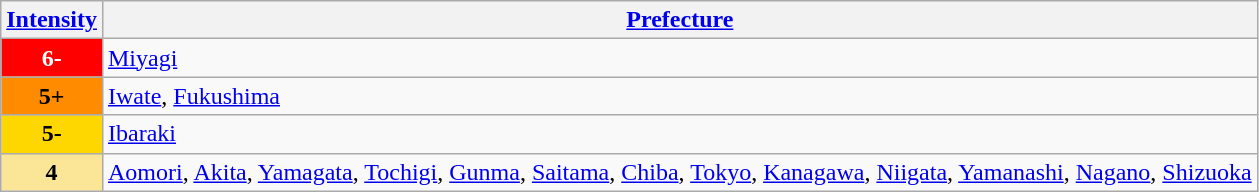<table class="wikitable">
<tr>
<th><a href='#'>Intensity</a></th>
<th><a href='#'>Prefecture</a></th>
</tr>
<tr>
<th style="background:#FF0000; color:#fff">6-</th>
<td><a href='#'>Miyagi</a></td>
</tr>
<tr>
<th style="background:#FF8C00">5+</th>
<td><a href='#'>Iwate</a>, <a href='#'>Fukushima</a></td>
</tr>
<tr>
<th style="background:#FFD700; color:#000000">5-</th>
<td><a href='#'>Ibaraki</a></td>
</tr>
<tr>
<th style="background:#FAE696">4</th>
<td><a href='#'>Aomori</a>, <a href='#'>Akita</a>, <a href='#'>Yamagata</a>, <a href='#'>Tochigi</a>, <a href='#'>Gunma</a>, <a href='#'>Saitama</a>, <a href='#'>Chiba</a>, <a href='#'>Tokyo</a>, <a href='#'>Kanagawa</a>, <a href='#'>Niigata</a>, <a href='#'>Yamanashi</a>, <a href='#'>Nagano</a>, <a href='#'>Shizuoka</a></td>
</tr>
</table>
